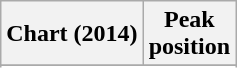<table class="wikitable sortable plainrowheaders" style="text-align:center;">
<tr>
<th>Chart (2014)</th>
<th>Peak<br>position</th>
</tr>
<tr>
</tr>
<tr>
</tr>
</table>
